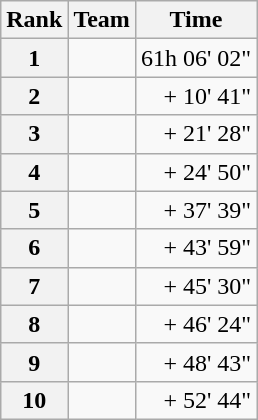<table class="wikitable">
<tr>
<th scope="col">Rank</th>
<th scope="col">Team</th>
<th scope="col">Time</th>
</tr>
<tr>
<th scope="row">1</th>
<td> </td>
<td align="right">61h 06' 02"</td>
</tr>
<tr>
<th scope="row">2</th>
<td> </td>
<td align="right">+ 10' 41"</td>
</tr>
<tr>
<th scope="row">3</th>
<td> </td>
<td align="right">+ 21' 28"</td>
</tr>
<tr>
<th scope="row">4</th>
<td> </td>
<td align="right">+ 24' 50"</td>
</tr>
<tr>
<th scope="row">5</th>
<td> </td>
<td align="right">+ 37' 39"</td>
</tr>
<tr>
<th scope="row">6</th>
<td> </td>
<td align="right">+ 43' 59"</td>
</tr>
<tr>
<th scope="row">7</th>
<td> </td>
<td align="right">+ 45' 30"</td>
</tr>
<tr>
<th scope="row">8</th>
<td> </td>
<td align="right">+ 46' 24"</td>
</tr>
<tr>
<th scope="row">9</th>
<td> </td>
<td align="right">+ 48' 43"</td>
</tr>
<tr>
<th scope="row">10</th>
<td> </td>
<td align="right">+ 52' 44"</td>
</tr>
</table>
